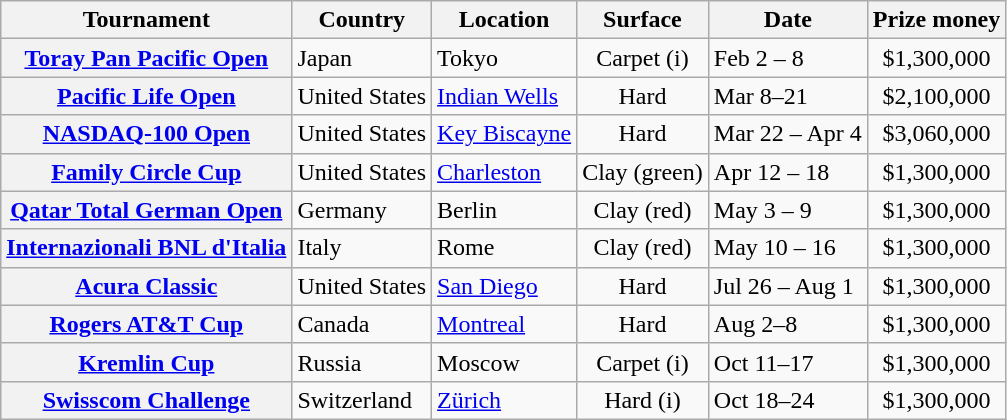<table class="wikitable plainrowheaders nowrap">
<tr>
<th scope="col">Tournament</th>
<th scope="col">Country</th>
<th scope="col">Location</th>
<th scope="col">Surface</th>
<th scope="col">Date</th>
<th scope="col">Prize money</th>
</tr>
<tr>
<th scope="row"><a href='#'>Toray Pan Pacific Open</a></th>
<td>Japan</td>
<td>Tokyo</td>
<td align="center">Carpet (i)</td>
<td>Feb 2 – 8</td>
<td align="center">$1,300,000</td>
</tr>
<tr>
<th scope="row"><a href='#'>Pacific Life Open</a></th>
<td>United States</td>
<td><a href='#'>Indian Wells</a></td>
<td align="center">Hard</td>
<td>Mar 8–21</td>
<td align="center">$2,100,000</td>
</tr>
<tr>
<th scope="row"><a href='#'>NASDAQ-100 Open</a></th>
<td>United States</td>
<td><a href='#'>Key Biscayne</a></td>
<td align="center">Hard</td>
<td>Mar 22 – Apr 4</td>
<td align="center">$3,060,000</td>
</tr>
<tr>
<th scope="row"><a href='#'>Family Circle Cup</a></th>
<td>United States</td>
<td><a href='#'>Charleston</a></td>
<td align="center">Clay (green)</td>
<td>Apr 12 – 18</td>
<td align="center">$1,300,000</td>
</tr>
<tr>
<th scope="row"><a href='#'>Qatar Total German Open</a></th>
<td>Germany</td>
<td>Berlin</td>
<td align="center">Clay (red)</td>
<td>May 3 – 9</td>
<td align="center">$1,300,000</td>
</tr>
<tr>
<th scope="row"><a href='#'>Internazionali BNL d'Italia</a></th>
<td>Italy</td>
<td>Rome</td>
<td align="center">Clay (red)</td>
<td>May 10 – 16</td>
<td align="center">$1,300,000</td>
</tr>
<tr>
<th scope="row"><a href='#'>Acura Classic</a></th>
<td>United States</td>
<td><a href='#'>San Diego</a></td>
<td align="center">Hard</td>
<td>Jul 26 – Aug 1</td>
<td align="center">$1,300,000</td>
</tr>
<tr>
<th scope="row"><a href='#'>Rogers AT&T Cup</a></th>
<td>Canada</td>
<td><a href='#'>Montreal</a></td>
<td align="center">Hard</td>
<td>Aug 2–8</td>
<td align="center">$1,300,000</td>
</tr>
<tr>
<th scope="row"><a href='#'>Kremlin Cup</a></th>
<td>Russia</td>
<td>Moscow</td>
<td align="center">Carpet (i)</td>
<td>Oct 11–17</td>
<td align="center">$1,300,000</td>
</tr>
<tr>
<th scope="row"><a href='#'>Swisscom Challenge</a></th>
<td>Switzerland</td>
<td><a href='#'>Zürich</a></td>
<td align="center">Hard (i)</td>
<td>Oct 18–24</td>
<td align="center">$1,300,000</td>
</tr>
</table>
